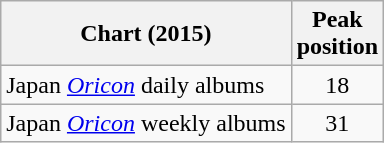<table class="wikitable sortable">
<tr>
<th>Chart (2015)</th>
<th>Peak<br>position</th>
</tr>
<tr>
<td>Japan <em><a href='#'>Oricon</a></em> daily albums</td>
<td align="center">18</td>
</tr>
<tr>
<td>Japan <em><a href='#'>Oricon</a></em> weekly albums</td>
<td align="center">31</td>
</tr>
</table>
